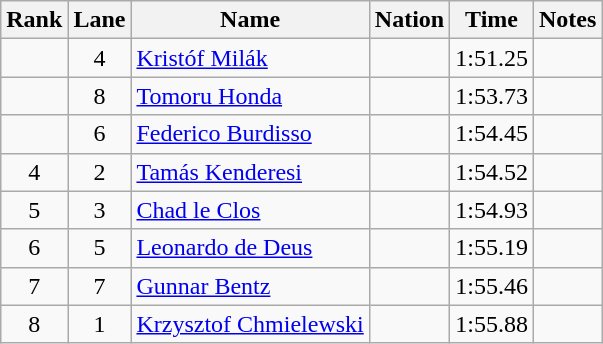<table class="wikitable sortable" style="text-align:center">
<tr>
<th>Rank</th>
<th>Lane</th>
<th>Name</th>
<th>Nation</th>
<th>Time</th>
<th>Notes</th>
</tr>
<tr>
<td></td>
<td>4</td>
<td align=left><a href='#'>Kristóf Milák</a></td>
<td align=left></td>
<td>1:51.25</td>
<td></td>
</tr>
<tr>
<td></td>
<td>8</td>
<td align=left><a href='#'>Tomoru Honda</a></td>
<td align=left></td>
<td>1:53.73</td>
<td></td>
</tr>
<tr>
<td></td>
<td>6</td>
<td align=left><a href='#'>Federico Burdisso</a></td>
<td align=left></td>
<td>1:54.45</td>
<td></td>
</tr>
<tr>
<td>4</td>
<td>2</td>
<td align=left><a href='#'>Tamás Kenderesi</a></td>
<td align=left></td>
<td>1:54.52</td>
<td></td>
</tr>
<tr>
<td>5</td>
<td>3</td>
<td align=left><a href='#'>Chad le Clos</a></td>
<td align=left></td>
<td>1:54.93</td>
<td></td>
</tr>
<tr>
<td>6</td>
<td>5</td>
<td align=left><a href='#'>Leonardo de Deus</a></td>
<td align=left></td>
<td>1:55.19</td>
<td></td>
</tr>
<tr>
<td>7</td>
<td>7</td>
<td align=left><a href='#'>Gunnar Bentz</a></td>
<td align=left></td>
<td>1:55.46</td>
<td></td>
</tr>
<tr>
<td>8</td>
<td>1</td>
<td align=left><a href='#'>Krzysztof Chmielewski</a></td>
<td align=left></td>
<td>1:55.88</td>
<td></td>
</tr>
</table>
